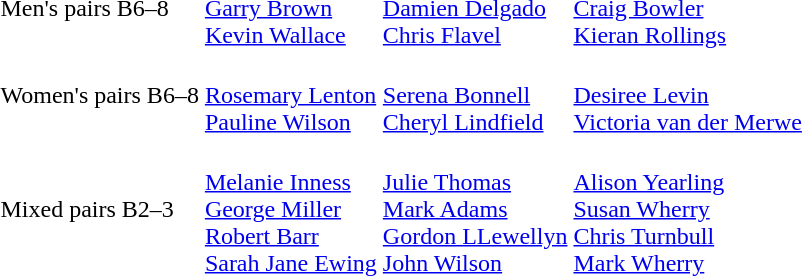<table>
<tr>
<td>Men's pairs B6–8<br></td>
<td><br><a href='#'>Garry Brown</a><br><a href='#'>Kevin Wallace</a></td>
<td><br><a href='#'>Damien Delgado</a><br><a href='#'>Chris Flavel</a></td>
<td><br><a href='#'>Craig Bowler</a><br><a href='#'>Kieran Rollings</a></td>
</tr>
<tr>
<td>Women's pairs B6–8<br></td>
<td><br><a href='#'>Rosemary Lenton</a><br><a href='#'>Pauline Wilson</a></td>
<td><br><a href='#'>Serena Bonnell</a><br><a href='#'>Cheryl Lindfield</a></td>
<td><br><a href='#'>Desiree Levin</a><br><a href='#'>Victoria van der Merwe</a></td>
</tr>
<tr>
<td>Mixed pairs B2–3<br></td>
<td><br><a href='#'>Melanie Inness</a><br><a href='#'>George Miller</a><br><a href='#'>Robert Barr</a><br><a href='#'>Sarah Jane Ewing</a></td>
<td><br><a href='#'>Julie Thomas</a><br><a href='#'>Mark Adams</a><br><a href='#'>Gordon LLewellyn</a><br><a href='#'> John Wilson</a></td>
<td><br><a href='#'>Alison Yearling</a><br><a href='#'>Susan Wherry</a><br><a href='#'>Chris Turnbull</a><br><a href='#'>Mark Wherry</a></td>
</tr>
</table>
